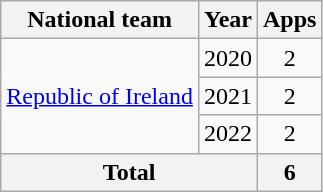<table class="sortable wikitable" style="text-align:center">
<tr>
<th scope="col">National team</th>
<th scope="col">Year</th>
<th !scope="col">Apps</th>
</tr>
<tr>
<td rowspan="3"><a href='#'>Republic of Ireland</a></td>
<td scope="row">2020</td>
<td>2</td>
</tr>
<tr>
<td scope="row">2021</td>
<td>2</td>
</tr>
<tr>
<td scope="row">2022</td>
<td>2</td>
</tr>
<tr>
<th colspan="2">Total</th>
<th>6</th>
</tr>
</table>
